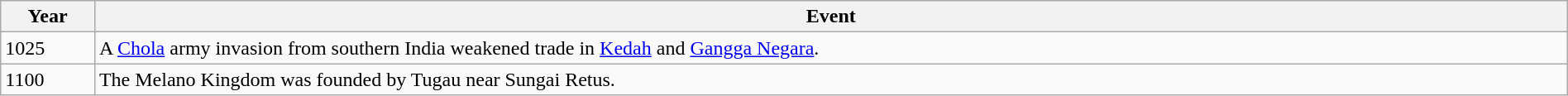<table class="wikitable" width="100%">
<tr>
<th style="width:6%">Year</th>
<th>Event</th>
</tr>
<tr>
<td>1025</td>
<td>A <a href='#'>Chola</a> army invasion from southern India weakened trade in <a href='#'>Kedah</a> and <a href='#'>Gangga Negara</a>.</td>
</tr>
<tr>
<td>1100</td>
<td>The Melano Kingdom was founded by Tugau near Sungai Retus.</td>
</tr>
</table>
